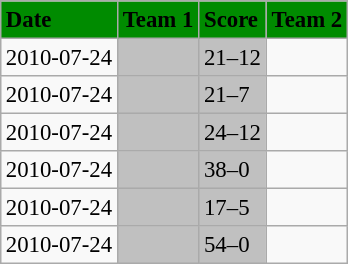<table class="wikitable" style="margin:0.5em auto; font-size:95%">
<tr bgcolor="#008B00">
<td><strong>Date</strong></td>
<td><strong>Team 1</strong></td>
<td><strong>Score</strong></td>
<td><strong>Team 2</strong></td>
</tr>
<tr>
<td>2010-07-24</td>
<td bgcolor="silver"></td>
<td bgcolor="silver">21–12</td>
<td></td>
</tr>
<tr>
<td>2010-07-24</td>
<td bgcolor="silver"></td>
<td bgcolor="silver">21–7</td>
<td></td>
</tr>
<tr>
<td>2010-07-24</td>
<td bgcolor="silver"></td>
<td bgcolor="silver">24–12</td>
<td></td>
</tr>
<tr>
<td>2010-07-24</td>
<td bgcolor="silver"></td>
<td bgcolor="silver">38–0</td>
<td></td>
</tr>
<tr>
<td>2010-07-24</td>
<td bgcolor="silver"></td>
<td bgcolor="silver">17–5</td>
<td></td>
</tr>
<tr>
<td>2010-07-24</td>
<td bgcolor="silver"></td>
<td bgcolor="silver">54–0</td>
<td></td>
</tr>
</table>
